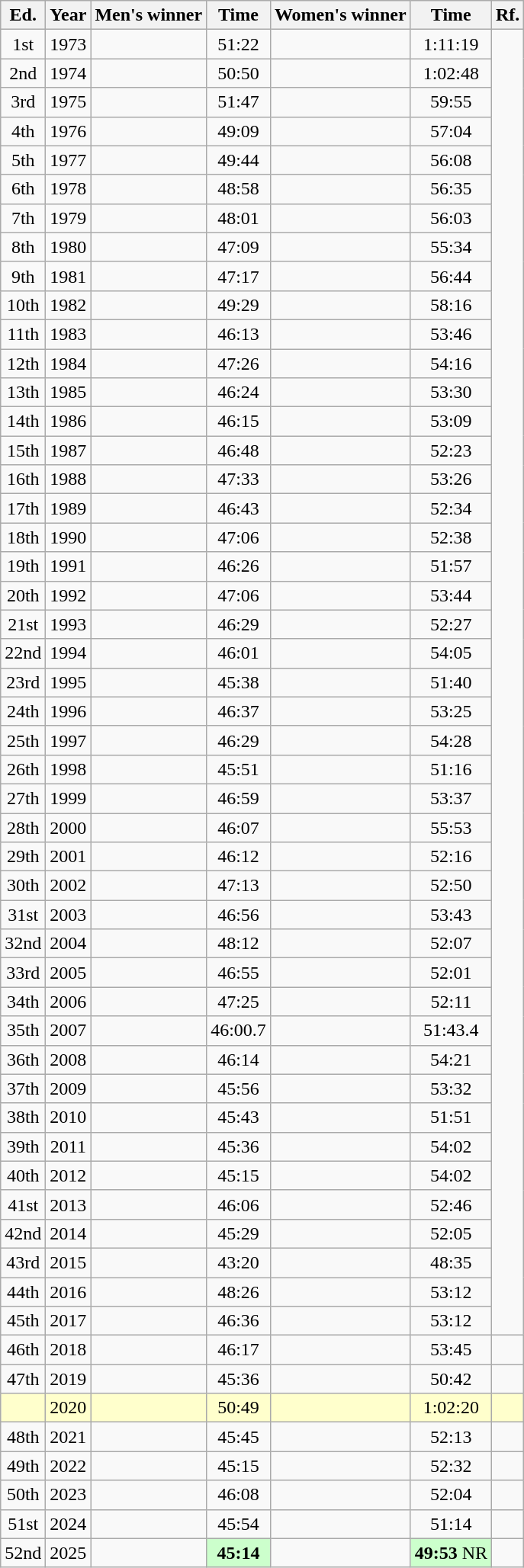<table class="wikitable sortable" style="text-align:center">
<tr>
<th class=unsortable>Ed.</th>
<th>Year</th>
<th>Men's winner</th>
<th>Time</th>
<th>Women's winner</th>
<th>Time</th>
<th class="unsortable">Rf.</th>
</tr>
<tr>
<td>1st</td>
<td>1973</td>
<td align=left></td>
<td>51:22</td>
<td align=left></td>
<td>1:11:19</td>
</tr>
<tr>
<td>2nd</td>
<td>1974</td>
<td align=left></td>
<td>50:50</td>
<td align=left></td>
<td>1:02:48</td>
</tr>
<tr>
<td>3rd</td>
<td>1975</td>
<td align=left></td>
<td>51:47</td>
<td align=left></td>
<td>59:55</td>
</tr>
<tr>
<td>4th</td>
<td>1976</td>
<td align=left></td>
<td>49:09</td>
<td align=left></td>
<td>57:04</td>
</tr>
<tr>
<td>5th</td>
<td>1977</td>
<td align=left></td>
<td>49:44</td>
<td align=left></td>
<td>56:08</td>
</tr>
<tr>
<td>6th</td>
<td>1978</td>
<td align=left></td>
<td>48:58</td>
<td align=left></td>
<td>56:35</td>
</tr>
<tr>
<td>7th</td>
<td>1979</td>
<td align=left></td>
<td>48:01</td>
<td align=left></td>
<td>56:03</td>
</tr>
<tr>
<td>8th</td>
<td>1980</td>
<td align=left></td>
<td>47:09</td>
<td align=left></td>
<td>55:34</td>
</tr>
<tr>
<td>9th</td>
<td>1981</td>
<td align=left></td>
<td>47:17</td>
<td align=left></td>
<td>56:44</td>
</tr>
<tr>
<td>10th</td>
<td>1982</td>
<td align=left></td>
<td>49:29</td>
<td align=left></td>
<td>58:16</td>
</tr>
<tr>
<td>11th</td>
<td>1983</td>
<td align=left></td>
<td>46:13</td>
<td align=left></td>
<td>53:46</td>
</tr>
<tr>
<td>12th</td>
<td>1984</td>
<td align=left></td>
<td>47:26</td>
<td align=left></td>
<td>54:16</td>
</tr>
<tr>
<td>13th</td>
<td>1985</td>
<td align=left></td>
<td>46:24</td>
<td align=left></td>
<td>53:30</td>
</tr>
<tr>
<td>14th</td>
<td>1986</td>
<td align=left></td>
<td>46:15</td>
<td align=left></td>
<td>53:09</td>
</tr>
<tr>
<td>15th</td>
<td>1987</td>
<td align=left></td>
<td>46:48</td>
<td align=left></td>
<td>52:23</td>
</tr>
<tr>
<td>16th</td>
<td>1988</td>
<td align=left></td>
<td>47:33</td>
<td align=left></td>
<td>53:26</td>
</tr>
<tr>
<td>17th</td>
<td>1989</td>
<td align=left></td>
<td>46:43</td>
<td align=left></td>
<td>52:34</td>
</tr>
<tr>
<td>18th</td>
<td>1990</td>
<td align=left></td>
<td>47:06</td>
<td align=left></td>
<td>52:38</td>
</tr>
<tr>
<td>19th</td>
<td>1991</td>
<td align=left></td>
<td>46:26</td>
<td align=left></td>
<td>51:57</td>
</tr>
<tr>
<td>20th</td>
<td>1992</td>
<td align=left></td>
<td>47:06</td>
<td align=left></td>
<td>53:44</td>
</tr>
<tr>
<td>21st</td>
<td>1993</td>
<td align=left></td>
<td>46:29</td>
<td align=left></td>
<td>52:27</td>
</tr>
<tr>
<td>22nd</td>
<td>1994</td>
<td align=left></td>
<td>46:01</td>
<td align=left></td>
<td>54:05</td>
</tr>
<tr>
<td>23rd</td>
<td>1995</td>
<td align=left></td>
<td>45:38</td>
<td align=left></td>
<td>51:40</td>
</tr>
<tr>
<td>24th</td>
<td>1996</td>
<td align=left></td>
<td>46:37</td>
<td align=left></td>
<td>53:25</td>
</tr>
<tr>
<td>25th</td>
<td>1997</td>
<td align=left></td>
<td>46:29</td>
<td align=left></td>
<td>54:28</td>
</tr>
<tr>
<td>26th</td>
<td>1998</td>
<td align=left></td>
<td>45:51</td>
<td align=left></td>
<td>51:16</td>
</tr>
<tr>
<td>27th</td>
<td>1999</td>
<td align=left></td>
<td>46:59</td>
<td align=left></td>
<td>53:37</td>
</tr>
<tr>
<td>28th</td>
<td>2000</td>
<td align=left></td>
<td>46:07</td>
<td align=left></td>
<td>55:53</td>
</tr>
<tr>
<td>29th</td>
<td>2001</td>
<td align=left></td>
<td>46:12</td>
<td align=left></td>
<td>52:16</td>
</tr>
<tr>
<td>30th</td>
<td>2002</td>
<td align=left></td>
<td>47:13</td>
<td align=left></td>
<td>52:50</td>
</tr>
<tr>
<td>31st</td>
<td>2003</td>
<td align=left></td>
<td>46:56</td>
<td align=left></td>
<td>53:43</td>
</tr>
<tr>
<td>32nd</td>
<td>2004</td>
<td align=left></td>
<td>48:12</td>
<td align=left></td>
<td>52:07</td>
</tr>
<tr>
<td>33rd</td>
<td>2005</td>
<td align=left></td>
<td>46:55</td>
<td align=left></td>
<td>52:01</td>
</tr>
<tr>
<td>34th</td>
<td>2006</td>
<td align=left></td>
<td>47:25</td>
<td align=left></td>
<td>52:11</td>
</tr>
<tr>
<td>35th</td>
<td>2007</td>
<td align=left></td>
<td>46:00.7</td>
<td align=left></td>
<td>51:43.4</td>
</tr>
<tr>
<td>36th</td>
<td>2008</td>
<td align=left></td>
<td>46:14</td>
<td align=left></td>
<td>54:21</td>
</tr>
<tr>
<td>37th</td>
<td>2009</td>
<td align=left></td>
<td>45:56</td>
<td align=left></td>
<td>53:32</td>
</tr>
<tr>
<td>38th</td>
<td>2010</td>
<td align=left></td>
<td>45:43</td>
<td align=left></td>
<td>51:51</td>
</tr>
<tr>
<td>39th</td>
<td>2011</td>
<td align=left></td>
<td>45:36</td>
<td align=left></td>
<td>54:02</td>
</tr>
<tr>
<td>40th</td>
<td>2012</td>
<td align=left></td>
<td>45:15</td>
<td align=left></td>
<td>54:02</td>
</tr>
<tr>
<td>41st</td>
<td>2013</td>
<td align=left></td>
<td>46:06</td>
<td align=left></td>
<td>52:46</td>
</tr>
<tr>
<td>42nd</td>
<td>2014</td>
<td align=left></td>
<td>45:29</td>
<td align=left></td>
<td>52:05</td>
</tr>
<tr>
<td>43rd</td>
<td>2015</td>
<td align=left></td>
<td>43:20</td>
<td align=left></td>
<td>48:35</td>
</tr>
<tr>
<td>44th</td>
<td>2016</td>
<td align=left></td>
<td>48:26</td>
<td align=left></td>
<td>53:12</td>
</tr>
<tr>
<td>45th</td>
<td>2017</td>
<td align=left></td>
<td>46:36</td>
<td align=left></td>
<td>53:12</td>
</tr>
<tr>
<td>46th</td>
<td>2018</td>
<td align=left></td>
<td>46:17</td>
<td align=left></td>
<td>53:45</td>
<td></td>
</tr>
<tr>
<td>47th</td>
<td>2019</td>
<td align=left></td>
<td>45:36</td>
<td align=left></td>
<td>50:42</td>
<td></td>
</tr>
<tr bgcolor="#FFFFCC" >
<td></td>
<td>2020</td>
<td align="left"></td>
<td>50:49</td>
<td align="left"></td>
<td>1:02:20</td>
<td></td>
</tr>
<tr>
<td>48th</td>
<td>2021</td>
<td align="left"></td>
<td>45:45</td>
<td align="left"></td>
<td>52:13</td>
<td></td>
</tr>
<tr>
<td>49th</td>
<td>2022</td>
<td align="left"></td>
<td>45:15</td>
<td align="left"></td>
<td>52:32</td>
<td></td>
</tr>
<tr>
<td>50th</td>
<td>2023</td>
<td align="left"></td>
<td>46:08</td>
<td align="left"></td>
<td>52:04</td>
<td></td>
</tr>
<tr>
<td>51st</td>
<td>2024</td>
<td align="left"></td>
<td>45:54</td>
<td align="left"></td>
<td>51:14</td>
<td></td>
</tr>
<tr>
<td>52nd</td>
<td>2025</td>
<td align="left"></td>
<td bgcolor=#CCFFCC><strong>45:14</strong></td>
<td align="left"></td>
<td bgcolor=#CCFFCC><strong>49:53</strong> NR</td>
<td></td>
</tr>
</table>
